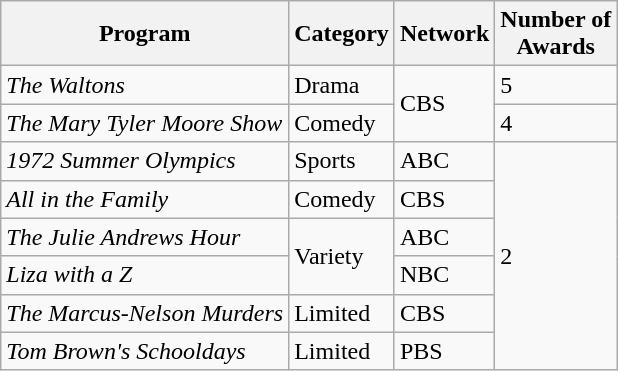<table class="wikitable">
<tr>
<th>Program</th>
<th>Category</th>
<th>Network</th>
<th>Number of<br>Awards</th>
</tr>
<tr>
<td><em>The Waltons</em></td>
<td>Drama</td>
<td rowspan="2">CBS</td>
<td>5</td>
</tr>
<tr>
<td><em>The Mary Tyler Moore Show</em></td>
<td>Comedy</td>
<td>4</td>
</tr>
<tr>
<td><em>1972 Summer Olympics</em></td>
<td>Sports</td>
<td>ABC</td>
<td rowspan="6">2</td>
</tr>
<tr>
<td><em>All in the Family</em></td>
<td>Comedy</td>
<td>CBS</td>
</tr>
<tr>
<td><em>The Julie Andrews Hour</em></td>
<td rowspan="2">Variety</td>
<td>ABC</td>
</tr>
<tr>
<td><em>Liza with a Z</em></td>
<td>NBC</td>
</tr>
<tr>
<td><em>The Marcus-Nelson Murders</em></td>
<td>Limited</td>
<td>CBS</td>
</tr>
<tr>
<td><em>Tom Brown's Schooldays</em></td>
<td>Limited</td>
<td>PBS</td>
</tr>
</table>
